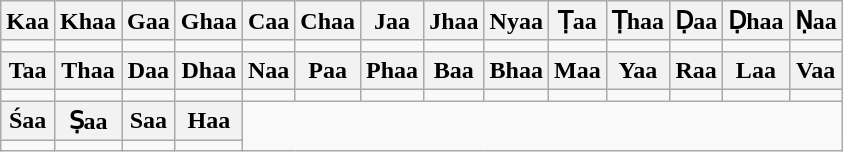<table class="wikitable">
<tr>
<th>Kaa</th>
<th>Khaa</th>
<th>Gaa</th>
<th>Ghaa</th>
<th>Caa</th>
<th>Chaa</th>
<th>Jaa</th>
<th>Jhaa</th>
<th>Nyaa</th>
<th>Ṭaa</th>
<th>Ṭhaa</th>
<th>Ḍaa</th>
<th>Ḍhaa</th>
<th>Ṇaa</th>
</tr>
<tr>
<td></td>
<td></td>
<td></td>
<td></td>
<td></td>
<td></td>
<td></td>
<td></td>
<td></td>
<td></td>
<td></td>
<td></td>
<td></td>
<td></td>
</tr>
<tr>
<th>Taa</th>
<th>Thaa</th>
<th>Daa</th>
<th>Dhaa</th>
<th>Naa</th>
<th>Paa</th>
<th>Phaa</th>
<th>Baa</th>
<th>Bhaa</th>
<th>Maa</th>
<th>Yaa</th>
<th>Raa</th>
<th>Laa</th>
<th>Vaa</th>
</tr>
<tr>
<td></td>
<td></td>
<td></td>
<td></td>
<td></td>
<td></td>
<td></td>
<td></td>
<td></td>
<td></td>
<td></td>
<td></td>
<td></td>
<td></td>
</tr>
<tr>
<th>Śaa</th>
<th>Ṣaa</th>
<th>Saa</th>
<th>Haa</th>
</tr>
<tr>
<td></td>
<td></td>
<td></td>
<td></td>
</tr>
</table>
